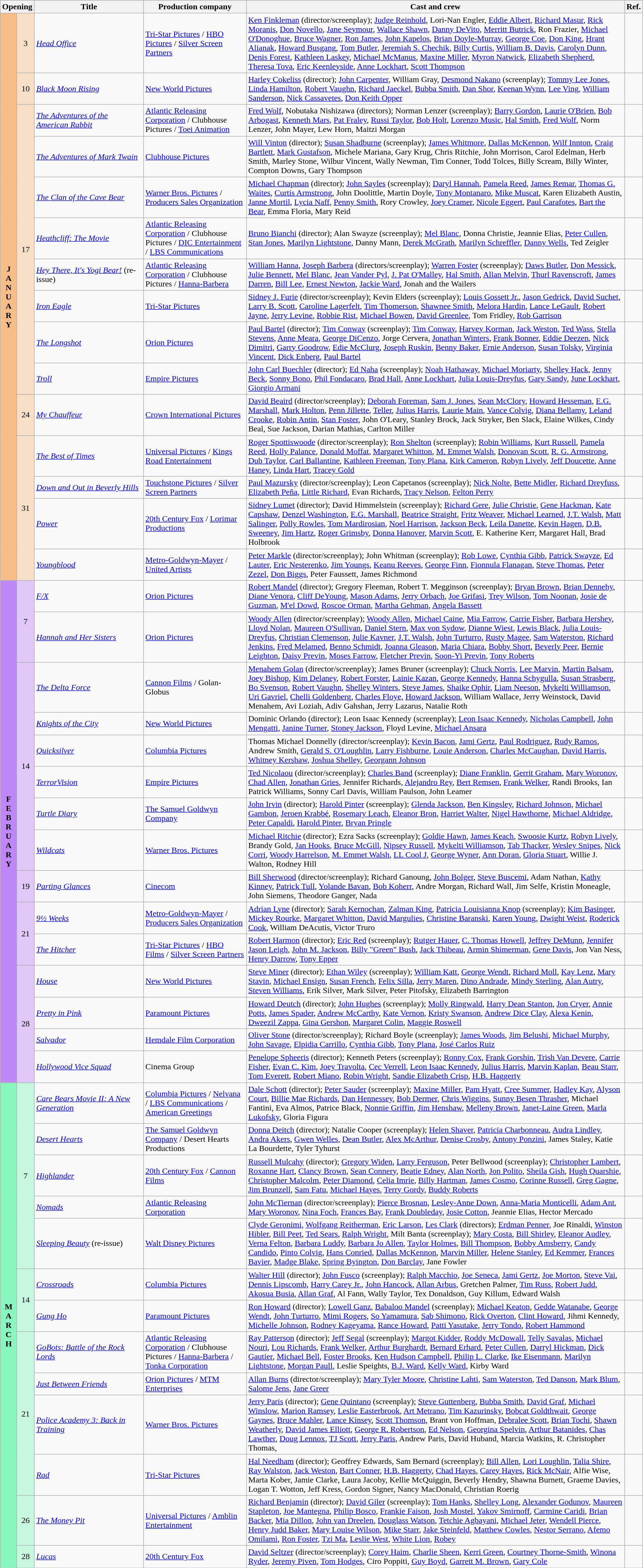<table class="wikitable sortable">
<tr style="background:#b0e0e6; text-align:center;">
<th colspan="2">Opening</th>
<th style="width:17%;">Title</th>
<th style="width:16%;">Production company</th>
<th>Cast and crew</th>
<th class="unsortable">Ref.</th>
</tr>
<tr>
<th rowspan="15" style="text-align:center; background:#f7bf87;"><strong>J<br>A<br>N<br>U<br>A<br>R<br>Y</strong></th>
<td style="text-align:center; background:#f7dfc7;">3</td>
<td><em><a href='#'>Head Office</a></em></td>
<td><a href='#'>Tri-Star Pictures</a> / <a href='#'>HBO Pictures</a> / <a href='#'>Silver Screen Partners</a></td>
<td><a href='#'>Ken Finkleman</a> (director/screenplay); <a href='#'>Judge Reinhold</a>, Lori-Nan Engler, <a href='#'>Eddie Albert</a>, <a href='#'>Richard Masur</a>, <a href='#'>Rick Moranis</a>, <a href='#'>Don Novello</a>, <a href='#'>Jane Seymour</a>, <a href='#'>Wallace Shawn</a>, <a href='#'>Danny DeVito</a>, <a href='#'>Merritt Butrick</a>, Ron Frazier, <a href='#'>Michael O'Donoghue</a>, <a href='#'>Bruce Wagner</a>, <a href='#'>Ron James</a>, <a href='#'>John Kapelos</a>, <a href='#'>Brian Doyle-Murray</a>, <a href='#'>George Coe</a>, <a href='#'>Don King</a>, <a href='#'>Hrant Alianak</a>, <a href='#'>Howard Busgang</a>, <a href='#'>Tom Butler</a>, <a href='#'>Jeremiah S. Chechik</a>, <a href='#'>Billy Curtis</a>, <a href='#'>William B. Davis</a>, <a href='#'>Carolyn Dunn</a>, <a href='#'>Denis Forest</a>, <a href='#'>Kathleen Laskey</a>, <a href='#'>Michael McManus</a>, <a href='#'>Maxine Miller</a>, <a href='#'>Myron Natwick</a>, <a href='#'>Elizabeth Shepherd</a>, <a href='#'>Theresa Tova</a>, <a href='#'>Eric Keenleyside</a>, <a href='#'>Anne Lockhart</a>, <a href='#'>Scott Thompson</a></td>
<td></td>
</tr>
<tr>
<td style="text-align:center; background:#f7dfc7;">10</td>
<td><em><a href='#'>Black Moon Rising</a></em></td>
<td><a href='#'>New World Pictures</a></td>
<td><a href='#'>Harley Cokeliss</a> (director); <a href='#'>John Carpenter</a>, William Gray, <a href='#'>Desmond Nakano</a> (screenplay); <a href='#'>Tommy Lee Jones</a>, <a href='#'>Linda Hamilton</a>, <a href='#'>Robert Vaughn</a>, <a href='#'>Richard Jaeckel</a>, <a href='#'>Bubba Smith</a>, <a href='#'>Dan Shor</a>, <a href='#'>Keenan Wynn</a>, <a href='#'>Lee Ving</a>, <a href='#'>William Sanderson</a>, <a href='#'>Nick Cassavetes</a>, <a href='#'>Don Keith Opper</a></td>
<td></td>
</tr>
<tr>
<td rowspan="8" style="text-align:center; background:#f7dfc7;">17</td>
<td><em><a href='#'>The Adventures of the American Rabbit</a></em></td>
<td><a href='#'>Atlantic Releasing Corporation</a> / Clubhouse Pictures / <a href='#'>Toei Animation</a></td>
<td><a href='#'>Fred Wolf</a>, Nobutaka Nishizawa (directors); Norman Lenzer (screenplay); <a href='#'>Barry Gordon</a>, <a href='#'>Laurie O'Brien</a>, <a href='#'>Bob Arbogast</a>, <a href='#'>Kenneth Mars</a>, <a href='#'>Pat Fraley</a>, <a href='#'>Russi Taylor</a>, <a href='#'>Bob Holt</a>, <a href='#'>Lorenzo Music</a>, <a href='#'>Hal Smith</a>, <a href='#'>Fred Wolf</a>, Norm Lenzer, John Mayer, Lew Horn, Maitzi Morgan</td>
<td></td>
</tr>
<tr>
<td><em><a href='#'>The Adventures of Mark Twain</a></em></td>
<td><a href='#'>Clubhouse Pictures</a></td>
<td><a href='#'>Will Vinton</a> (director); <a href='#'>Susan Shadburne</a> (screenplay); <a href='#'>James Whitmore</a>, <a href='#'>Dallas McKennon</a>, <a href='#'>Wilf Innton</a>, <a href='#'>Craig Bartlett</a>, <a href='#'>Mark Gustafson</a>, Michele Mariana, Gary Krug, Chris Ritchie, John Morrison, Carol Edelman, Herb Smith, Marley Stone, Wilbur Vincent, Wally Newman, Tim Conner, Todd Tolces, Billy Scream, Billy Winter, Compton Downs, Gary Thompson</td>
<td></td>
</tr>
<tr>
<td><em><a href='#'>The Clan of the Cave Bear</a></em></td>
<td><a href='#'>Warner Bros. Pictures</a> / <a href='#'>Producers Sales Organization</a></td>
<td><a href='#'>Michael Chapman</a> (director); <a href='#'>John Sayles</a> (screenplay); <a href='#'>Daryl Hannah</a>, <a href='#'>Pamela Reed</a>, <a href='#'>James Remar</a>, <a href='#'>Thomas G. Waites</a>, <a href='#'>Curtis Armstrong</a>, John Doolittle, Martin Doyle, <a href='#'>Tony Montanaro</a>, <a href='#'>Mike Muscat</a>, Karen Elizabeth Austin, <a href='#'>Janne Mortil</a>, <a href='#'>Lycia Naff</a>, <a href='#'>Penny Smith</a>, Rory Crowley, <a href='#'>Joey Cramer</a>, <a href='#'>Nicole Eggert</a>, <a href='#'>Paul Carafotes</a>, <a href='#'>Bart the Bear</a>, Emma Floria, Mary Reid</td>
<td></td>
</tr>
<tr>
<td><em><a href='#'>Heathcliff: The Movie</a></em></td>
<td><a href='#'>Atlantic Releasing Corporation</a> / Clubhouse Pictures / <a href='#'>DIC Entertainment</a> / <a href='#'>LBS Communications</a></td>
<td><a href='#'>Bruno Bianchi</a> (director); Alan Swayze (screenplay); <a href='#'>Mel Blanc</a>, Donna Christie, Jeannie Elias, <a href='#'>Peter Cullen</a>, <a href='#'>Stan Jones</a>, <a href='#'>Marilyn Lightstone</a>, Danny Mann, <a href='#'>Derek McGrath</a>, <a href='#'>Marilyn Schreffler</a>, <a href='#'>Danny Wells</a>, Ted Zeigler</td>
<td></td>
</tr>
<tr>
<td><em><a href='#'>Hey There, It's Yogi Bear!</a></em> (re-issue)</td>
<td><a href='#'>Atlantic Releasing Corporation</a> / Clubhouse Pictures / <a href='#'>Hanna-Barbera</a></td>
<td><a href='#'>William Hanna</a>, <a href='#'>Joseph Barbera</a> (directors/screenplay); <a href='#'>Warren Foster</a> (screenplay); <a href='#'>Daws Butler</a>, <a href='#'>Don Messick</a>, <a href='#'>Julie Bennett</a>, <a href='#'>Mel Blanc</a>, <a href='#'>Jean Vander Pyl</a>, <a href='#'>J. Pat O'Malley</a>, <a href='#'>Hal Smith</a>, <a href='#'>Allan Melvin</a>, <a href='#'>Thurl Ravenscroft</a>, <a href='#'>James Darren</a>, <a href='#'>Bill Lee</a>, <a href='#'>Ernest Newton</a>, <a href='#'>Jackie Ward</a>, Jonah and the Wailers</td>
<td></td>
</tr>
<tr>
<td><em><a href='#'>Iron Eagle</a></em></td>
<td><a href='#'>Tri-Star Pictures</a></td>
<td><a href='#'>Sidney J. Furie</a> (director/screenplay); Kevin Elders (screenplay); <a href='#'>Louis Gossett Jr.</a>, <a href='#'>Jason Gedrick</a>, <a href='#'>David Suchet</a>, <a href='#'>Larry B. Scott</a>, <a href='#'>Caroline Lagerfelt</a>, <a href='#'>Tim Thomerson</a>, <a href='#'>Shawnee Smith</a>, <a href='#'>Melora Hardin</a>, <a href='#'>Lance LeGault</a>, <a href='#'>Robert Jayne</a>, <a href='#'>Jerry Levine</a>, <a href='#'>Robbie Rist</a>, <a href='#'>Michael Bowen</a>, <a href='#'>David Greenlee</a>, Tom Fridley, <a href='#'>Rob Garrison</a></td>
<td></td>
</tr>
<tr>
<td><em><a href='#'>The Longshot</a></em></td>
<td><a href='#'>Orion Pictures</a></td>
<td><a href='#'>Paul Bartel</a> (director); <a href='#'>Tim Conway</a> (screenplay);   <a href='#'>Tim Conway</a>, <a href='#'>Harvey Korman</a>, <a href='#'>Jack Weston</a>, <a href='#'>Ted Wass</a>, <a href='#'>Stella Stevens</a>, <a href='#'>Anne Meara</a>, <a href='#'>George DiCenzo</a>, Jorge Cervera, <a href='#'>Jonathan Winters</a>, <a href='#'>Frank Bonner</a>, <a href='#'>Eddie Deezen</a>, <a href='#'>Nick Dimitri</a>, <a href='#'>Garry Goodrow</a>, <a href='#'>Edie McClurg</a>, <a href='#'>Joseph Ruskin</a>, <a href='#'>Benny Baker</a>, <a href='#'>Ernie Anderson</a>, <a href='#'>Susan Tolsky</a>, <a href='#'>Virginia Vincent</a>, <a href='#'>Dick Enberg</a>, <a href='#'>Paul Bartel</a></td>
<td></td>
</tr>
<tr>
<td><em><a href='#'>Troll</a></em></td>
<td><a href='#'>Empire Pictures</a></td>
<td><a href='#'>John Carl Buechler</a> (director); <a href='#'>Ed Naha</a> (screenplay); <a href='#'>Noah Hathaway</a>, <a href='#'>Michael Moriarty</a>, <a href='#'>Shelley Hack</a>, <a href='#'>Jenny Beck</a>, <a href='#'>Sonny Bono</a>, <a href='#'>Phil Fondacaro</a>, <a href='#'>Brad Hall</a>, <a href='#'>Anne Lockhart</a>, <a href='#'>Julia Louis-Dreyfus</a>, <a href='#'>Gary Sandy</a>, <a href='#'>June Lockhart</a>, <a href='#'>Giorgio Armani</a></td>
<td></td>
</tr>
<tr>
<td style="text-align:center; background:#f7dfc7;">24</td>
<td><em><a href='#'>My Chauffeur</a></em></td>
<td><a href='#'>Crown International Pictures</a></td>
<td><a href='#'>David Beaird</a> (director/screenplay); <a href='#'>Deborah Foreman</a>, <a href='#'>Sam J. Jones</a>, <a href='#'>Sean McClory</a>, <a href='#'>Howard Hesseman</a>, <a href='#'>E.G. Marshall</a>, <a href='#'>Mark Holton</a>, <a href='#'>Penn Jillette</a>, <a href='#'>Teller</a>, <a href='#'>Julius Harris</a>, <a href='#'>Laurie Main</a>, <a href='#'>Vance Colvig</a>, <a href='#'>Diana Bellamy</a>, <a href='#'>Leland Crooke</a>, <a href='#'>Robin Antin</a>, <a href='#'>Stan Foster</a>, John O'Leary, Stanley Brock, Jack Stryker, Ben Slack, Elaine Wilkes, Cindy Beal, Sue Jackson, Darian Mathias, Carlton Miller</td>
<td></td>
</tr>
<tr>
<td rowspan="4" style="text-align:center; background:#f7dfc7;">31</td>
<td><em><a href='#'>The Best of Times</a></em></td>
<td><a href='#'>Universal Pictures</a>  / <a href='#'>Kings Road Entertainment</a></td>
<td><a href='#'>Roger Spottiswoode</a> (director/screenplay); <a href='#'>Ron Shelton</a> (screenplay); <a href='#'>Robin Williams</a>, <a href='#'>Kurt Russell</a>, <a href='#'>Pamela Reed</a>, <a href='#'>Holly Palance</a>, <a href='#'>Donald Moffat</a>, <a href='#'>Margaret Whitton</a>, <a href='#'>M. Emmet Walsh</a>, <a href='#'>Donovan Scott</a>, <a href='#'>R. G. Armstrong</a>, <a href='#'>Dub Taylor</a>, <a href='#'>Carl Ballantine</a>, <a href='#'>Kathleen Freeman</a>, <a href='#'>Tony Plana</a>, <a href='#'>Kirk Cameron</a>, <a href='#'>Robyn Lively</a>, <a href='#'>Jeff Doucette</a>, <a href='#'>Anne Haney</a>, <a href='#'>Linda Hart</a>, <a href='#'>Tracey Gold</a></td>
<td></td>
</tr>
<tr>
<td><em><a href='#'>Down and Out in Beverly Hills</a></em></td>
<td><a href='#'>Touchstone Pictures</a>  / <a href='#'>Silver Screen Partners</a></td>
<td><a href='#'>Paul Mazursky</a> (director/screenplay); Leon Capetanos (screenplay); <a href='#'>Nick Nolte</a>, <a href='#'>Bette Midler</a>, <a href='#'>Richard Dreyfuss</a>, <a href='#'>Elizabeth Peña</a>, <a href='#'>Little Richard</a>, Evan Richards, <a href='#'>Tracy Nelson</a>, <a href='#'>Felton Perry</a></td>
<td></td>
</tr>
<tr>
<td><em><a href='#'>Power</a></em></td>
<td><a href='#'>20th Century Fox</a> / <a href='#'>Lorimar Productions</a></td>
<td><a href='#'>Sidney Lumet</a> (director); David Himmelstein (screenplay); <a href='#'>Richard Gere</a>, <a href='#'>Julie Christie</a>, <a href='#'>Gene Hackman</a>, <a href='#'>Kate Capshaw</a>, <a href='#'>Denzel Washington</a>, <a href='#'>E.G. Marshall</a>, <a href='#'>Beatrice Straight</a>, <a href='#'>Fritz Weaver</a>, <a href='#'>Michael Learned</a>, <a href='#'>J.T. Walsh</a>, <a href='#'>Matt Salinger</a>, <a href='#'>Polly Rowles</a>, <a href='#'>Tom Mardirosian</a>, <a href='#'>Noel Harrison</a>, <a href='#'>Jackson Beck</a>, <a href='#'>Leila Danette</a>, <a href='#'>Kevin Hagen</a>, <a href='#'>D.B. Sweeney</a>, <a href='#'>Jim Hartz</a>, <a href='#'>Roger Grimsby</a>, <a href='#'>Donna Hanover</a>, <a href='#'>Marvin Scott</a>, E. Katherine Kerr, Margaret Hall, Brad Holbrook</td>
<td></td>
</tr>
<tr>
<td><em><a href='#'>Youngblood</a></em></td>
<td><a href='#'>Metro-Goldwyn-Mayer</a> / <a href='#'>United Artists</a></td>
<td><a href='#'>Peter Markle</a> (director/screenplay); John Whitman (screenplay); <a href='#'>Rob Lowe</a>, <a href='#'>Cynthia Gibb</a>, <a href='#'>Patrick Swayze</a>, <a href='#'>Ed Lauter</a>, <a href='#'>Eric Nesterenko</a>, <a href='#'>Jim Youngs</a>, <a href='#'>Keanu Reeves</a>, <a href='#'>George Finn</a>, <a href='#'>Fionnula Flanagan</a>, <a href='#'>Steve Thomas</a>, <a href='#'>Peter Zezel</a>, <a href='#'>Don Biggs</a>, Peter Faussett, James Richmond</td>
<td></td>
</tr>
<tr>
<th rowspan="15" style="text-align:center; background:#bf87f7;"><strong>F<br>E<br>B<br>R<br>U<br>A<br>R<br>Y</strong></th>
<td rowspan="2" style="text-align:center; background:#dfc7f7;">7</td>
<td><em><a href='#'>F/X</a></em></td>
<td><a href='#'>Orion Pictures</a></td>
<td><a href='#'>Robert Mandel</a> (director); Gregory Fleeman, Robert T. Megginson (screenplay); <a href='#'>Bryan Brown</a>, <a href='#'>Brian Dennehy</a>, <a href='#'>Diane Venora</a>, <a href='#'>Cliff DeYoung</a>, <a href='#'>Mason Adams</a>, <a href='#'>Jerry Orbach</a>, <a href='#'>Joe Grifasi</a>, <a href='#'>Trey Wilson</a>, <a href='#'>Tom Noonan</a>, <a href='#'>Josie de Guzman</a>, <a href='#'>M'el Dowd</a>, <a href='#'>Roscoe Orman</a>, <a href='#'>Martha Gehman</a>, <a href='#'>Angela Bassett</a></td>
<td></td>
</tr>
<tr>
<td><em><a href='#'>Hannah and Her Sisters</a></em></td>
<td><a href='#'>Orion Pictures</a></td>
<td><a href='#'>Woody Allen</a> (director/screenplay); <a href='#'>Woody Allen</a>, <a href='#'>Michael Caine</a>, <a href='#'>Mia Farrow</a>, <a href='#'>Carrie Fisher</a>, <a href='#'>Barbara Hershey</a>, <a href='#'>Lloyd Nolan</a>, <a href='#'>Maureen O'Sullivan</a>, <a href='#'>Daniel Stern</a>, <a href='#'>Max von Sydow</a>, <a href='#'>Dianne Wiest</a>, <a href='#'>Lewis Black</a>, <a href='#'>Julia Louis-Dreyfus</a>, <a href='#'>Christian Clemenson</a>, <a href='#'>Julie Kavner</a>, <a href='#'>J.T. Walsh</a>, <a href='#'>John Turturro</a>, <a href='#'>Rusty Magee</a>, <a href='#'>Sam Waterston</a>, <a href='#'>Richard Jenkins</a>, <a href='#'>Fred Melamed</a>, <a href='#'>Benno Schmidt</a>, <a href='#'>Joanna Gleason</a>, <a href='#'>Maria Chiara</a>, <a href='#'>Bobby Short</a>, <a href='#'>Beverly Peer</a>, <a href='#'>Bernie Leighton</a>, <a href='#'>Daisy Previn</a>, <a href='#'>Moses Farrow</a>, <a href='#'>Fletcher Previn</a>, <a href='#'>Soon-Yi Previn</a>, <a href='#'>Tony Roberts</a></td>
<td></td>
</tr>
<tr>
<td rowspan="6" style="text-align:center; background:#dfc7f7;">14</td>
<td><em><a href='#'>The Delta Force</a></em></td>
<td><a href='#'>Cannon Films</a> / Golan-Globus</td>
<td><a href='#'>Menahem Golan</a> (director/screenplay); James Bruner (screenplay); <a href='#'>Chuck Norris</a>, <a href='#'>Lee Marvin</a>, <a href='#'>Martin Balsam</a>, <a href='#'>Joey Bishop</a>, <a href='#'>Kim Delaney</a>, <a href='#'>Robert Forster</a>, <a href='#'>Lainie Kazan</a>, <a href='#'>George Kennedy</a>, <a href='#'>Hanna Schygulla</a>, <a href='#'>Susan Strasberg</a>, <a href='#'>Bo Svenson</a>, <a href='#'>Robert Vaughn</a>, <a href='#'>Shelley Winters</a>, <a href='#'>Steve James</a>, <a href='#'>Shaike Ophir</a>, <a href='#'>Liam Neeson</a>, <a href='#'>Mykelti Williamson</a>, <a href='#'>Uri Gavriel</a>, <a href='#'>Chelli Goldenberg</a>, <a href='#'>Charles Floye</a>, <a href='#'>Howard Jackson</a>, William Wallace, Jerry Weinstock, David Menahem, Avi Loziah, Adiv Gahshan, Jerry Lazarus, Natalie Roth</td>
<td></td>
</tr>
<tr>
<td><em><a href='#'>Knights of the City</a></em></td>
<td><a href='#'>New World Pictures</a></td>
<td>Dominic Orlando (director); Leon Isaac Kennedy (screenplay); <a href='#'>Leon Isaac Kennedy</a>, <a href='#'>Nicholas Campbell</a>, <a href='#'>John Mengatti</a>, <a href='#'>Janine Turner</a>, <a href='#'>Stoney Jackson</a>, Floyd Levine, <a href='#'>Michael Ansara</a></td>
<td></td>
</tr>
<tr>
<td><em><a href='#'>Quicksilver</a></em></td>
<td><a href='#'>Columbia Pictures</a></td>
<td>Thomas Michael Donnelly (director/screenplay); <a href='#'>Kevin Bacon</a>, <a href='#'>Jami Gertz</a>, <a href='#'>Paul Rodriguez</a>, <a href='#'>Rudy Ramos</a>, Andrew Smith, <a href='#'>Gerald S. O'Loughlin</a>, <a href='#'>Larry Fishburne</a>, <a href='#'>Louie Anderson</a>, <a href='#'>Charles McCaughan</a>, <a href='#'>David Harris</a>, <a href='#'>Whitney Kershaw</a>, <a href='#'>Joshua Shelley</a>, <a href='#'>Georgann Johnson</a></td>
<td></td>
</tr>
<tr>
<td><em><a href='#'>TerrorVision</a></em></td>
<td><a href='#'>Empire Pictures</a></td>
<td><a href='#'>Ted Nicolaou</a> (director/screenplay); <a href='#'>Charles Band</a> (screenplay); <a href='#'>Diane Franklin</a>, <a href='#'>Gerrit Graham</a>, <a href='#'>Mary Woronov</a>, <a href='#'>Chad Allen</a>, <a href='#'>Jonathan Gries</a>, Jennifer Richards, <a href='#'>Alejandro Rey</a>, <a href='#'>Bert Remsen</a>, <a href='#'>Frank Welker</a>, Randi Brooks, Ian Patrick Williams, Sonny Carl Davis, William Paulson, John Leamer</td>
<td></td>
</tr>
<tr>
<td><em><a href='#'>Turtle Diary</a></em></td>
<td><a href='#'>The Samuel Goldwyn Company</a></td>
<td><a href='#'>John Irvin</a> (director); <a href='#'>Harold Pinter</a> (screenplay); <a href='#'>Glenda Jackson</a>, <a href='#'>Ben Kingsley</a>, <a href='#'>Richard Johnson</a>, <a href='#'>Michael Gambon</a>, <a href='#'>Jeroen Krabbé</a>, <a href='#'>Rosemary Leach</a>, <a href='#'>Eleanor Bron</a>, <a href='#'>Harriet Walter</a>, <a href='#'>Nigel Hawthorne</a>, <a href='#'>Michael Aldridge</a>, <a href='#'>Peter Capaldi</a>, <a href='#'>Harold Pinter</a>, <a href='#'>Bryan Pringle</a></td>
<td></td>
</tr>
<tr>
<td><em><a href='#'>Wildcats</a></em></td>
<td><a href='#'>Warner Bros. Pictures</a></td>
<td><a href='#'>Michael Ritchie</a> (director); Ezra Sacks (screenplay); <a href='#'>Goldie Hawn</a>, <a href='#'>James Keach</a>, <a href='#'>Swoosie Kurtz</a>, <a href='#'>Robyn Lively</a>, Brandy Gold, <a href='#'>Jan Hooks</a>, <a href='#'>Bruce McGill</a>, <a href='#'>Nipsey Russell</a>, <a href='#'>Mykelti Williamson</a>, <a href='#'>Tab Thacker</a>, <a href='#'>Wesley Snipes</a>, <a href='#'>Nick Corri</a>, <a href='#'>Woody Harrelson</a>, <a href='#'>M. Emmet Walsh</a>, <a href='#'>LL Cool J</a>, <a href='#'>George Wyner</a>, <a href='#'>Ann Doran</a>, <a href='#'>Gloria Stuart</a>, Willie J. Walton, Rodney Hill</td>
<td></td>
</tr>
<tr>
<td style="text-align:center; background:#dfc7f7;">19</td>
<td><em><a href='#'>Parting Glances</a></em></td>
<td><a href='#'>Cinecom</a></td>
<td><a href='#'>Bill Sherwood</a> (director/screenplay); Richard Ganoung, <a href='#'>John Bolger</a>, <a href='#'>Steve Buscemi</a>, Adam Nathan, <a href='#'>Kathy Kinney</a>, <a href='#'>Patrick Tull</a>, <a href='#'>Yolande Bavan</a>, <a href='#'>Bob Koherr</a>, Andre Morgan, Richard Wall, Jim Selfe, Kristin Moneagle, John Siemens, Theodore Ganger, Nada</td>
<td></td>
</tr>
<tr>
<td rowspan="2" style="text-align:center; background:#dfc7f7;">21</td>
<td><em><a href='#'>9½ Weeks</a></em></td>
<td><a href='#'>Metro-Goldwyn-Mayer</a> / <a href='#'>Producers Sales Organization</a></td>
<td><a href='#'>Adrian Lyne</a> (director); <a href='#'>Sarah Kernochan</a>, <a href='#'>Zalman King</a>, <a href='#'>Patricia Louisianna Knop</a> (screenplay); <a href='#'>Kim Basinger</a>, <a href='#'>Mickey Rourke</a>, <a href='#'>Margaret Whitton</a>, <a href='#'>David Margulies</a>, <a href='#'>Christine Baranski</a>, <a href='#'>Karen Young</a>, <a href='#'>Dwight Weist</a>, <a href='#'>Roderick Cook</a>, William DeAcutis, Victor Truro</td>
<td></td>
</tr>
<tr>
<td><em><a href='#'>The Hitcher</a></em></td>
<td><a href='#'>Tri-Star Pictures</a> / <a href='#'>HBO Films</a> / <a href='#'>Silver Screen Partners</a></td>
<td><a href='#'>Robert Harmon</a> (director); <a href='#'>Eric Red</a> (screenplay); <a href='#'>Rutger Hauer</a>, <a href='#'>C. Thomas Howell</a>, <a href='#'>Jeffrey DeMunn</a>, <a href='#'>Jennifer Jason Leigh</a>, <a href='#'>John M. Jackson</a>, <a href='#'>Billy "Green" Bush</a>, <a href='#'>Jack Thibeau</a>, <a href='#'>Armin Shimerman</a>, <a href='#'>Gene Davis</a>, Jon Van Ness, <a href='#'>Henry Darrow</a>, <a href='#'>Tony Epper</a></td>
<td></td>
</tr>
<tr>
<td rowspan="4" style="text-align:center; background:#dfc7f7;">28</td>
<td><em><a href='#'>House</a></em></td>
<td><a href='#'>New World Pictures</a></td>
<td><a href='#'>Steve Miner</a> (director); <a href='#'>Ethan Wiley</a> (screenplay); <a href='#'>William Katt</a>, <a href='#'>George Wendt</a>, <a href='#'>Richard Moll</a>, <a href='#'>Kay Lenz</a>, <a href='#'>Mary Stavin</a>, <a href='#'>Michael Ensign</a>, <a href='#'>Susan French</a>, <a href='#'>Felix Silla</a>, <a href='#'>Jerry Maren</a>, <a href='#'>Dino Andrade</a>, <a href='#'>Mindy Sterling</a>, <a href='#'>Alan Autry</a>, <a href='#'>Steven Williams</a>, Erik Silver, Mark Silver, Peter Pitofsky, Elizabeth Barrington</td>
<td></td>
</tr>
<tr>
<td><em><a href='#'>Pretty in Pink</a></em></td>
<td><a href='#'>Paramount Pictures</a></td>
<td><a href='#'>Howard Deutch</a> (director); <a href='#'>John Hughes</a> (screenplay); <a href='#'>Molly Ringwald</a>, <a href='#'>Harry Dean Stanton</a>, <a href='#'>Jon Cryer</a>, <a href='#'>Annie Potts</a>, <a href='#'>James Spader</a>, <a href='#'>Andrew McCarthy</a>, <a href='#'>Kate Vernon</a>, <a href='#'>Kristy Swanson</a>, <a href='#'>Andrew Dice Clay</a>, <a href='#'>Alexa Kenin</a>, <a href='#'>Dweezil Zappa</a>, <a href='#'>Gina Gershon</a>, <a href='#'>Margaret Colin</a>, <a href='#'>Maggie Roswell</a></td>
<td></td>
</tr>
<tr>
<td><em><a href='#'>Salvador</a></em></td>
<td><a href='#'>Hemdale Film Corporation</a></td>
<td><a href='#'>Oliver Stone</a> (director/screenplay); Richard Boyle (screenplay); <a href='#'>James Woods</a>, <a href='#'>Jim Belushi</a>, <a href='#'>Michael Murphy</a>, <a href='#'>John Savage</a>, <a href='#'>Elpidia Carrillo</a>, <a href='#'>Cynthia Gibb</a>, <a href='#'>Tony Plana</a>, <a href='#'>José Carlos Ruiz</a></td>
<td></td>
</tr>
<tr>
<td><em><a href='#'>Hollywood Vice Squad</a></em></td>
<td>Cinema Group</td>
<td><a href='#'>Penelope Spheeris</a> (director); Kenneth Peters (screenplay); <a href='#'>Ronny Cox</a>, <a href='#'>Frank Gorshin</a>, <a href='#'>Trish Van Devere</a>, <a href='#'>Carrie Fisher</a>, <a href='#'>Evan C. Kim</a>, <a href='#'>Joey Travolta</a>, <a href='#'>Cec Verrell</a>, <a href='#'>Leon Isaac Kennedy</a>, <a href='#'>Julius Harris</a>, <a href='#'>Marvin Kaplan</a>, <a href='#'>Beau Starr</a>, <a href='#'>Tom Everett</a>, <a href='#'>Robert Miano</a>, <a href='#'>Robin Wright</a>, <a href='#'>Sandie Elizabeth Crisp</a>, <a href='#'>H.B. Haggerty</a></td>
<td></td>
</tr>
<tr>
<th rowspan="15" style="text-align:center; background:#87f7bf;"><strong>M<br>A<br>R<br>C<br>H</strong></th>
<td rowspan="5" style="text-align:center; background:#c7f7df;">7</td>
<td><em><a href='#'>Care Bears Movie II: A New Generation</a></em></td>
<td><a href='#'>Columbia Pictures</a> / <a href='#'>Nelvana</a> / <a href='#'>LBS Communications</a> / <a href='#'>American Greetings</a></td>
<td><a href='#'>Dale Schott</a> (director); <a href='#'>Peter Sauder</a> (screenplay); <a href='#'>Maxine Miller</a>, <a href='#'>Pam Hyatt</a>, <a href='#'>Cree Summer</a>, <a href='#'>Hadley Kay</a>, <a href='#'>Alyson Court</a>, <a href='#'>Billie Mae Richards</a>, <a href='#'>Dan Hennessey</a>, <a href='#'>Bob Dermer</a>, <a href='#'>Chris Wiggins</a>, <a href='#'>Sunny Besen Thrasher</a>, Michael Fantini, Eva Almos, Patrice Black, <a href='#'>Nonnie Griffin</a>, <a href='#'>Jim Henshaw</a>, <a href='#'>Melleny Brown</a>, <a href='#'>Janet-Laine Green</a>, <a href='#'>Marla Lukofsky</a>, Gloria Figura</td>
<td></td>
</tr>
<tr>
<td><em><a href='#'>Desert Hearts</a></em></td>
<td><a href='#'>The Samuel Goldwyn Company</a> / Desert Hearts Productions</td>
<td><a href='#'>Donna Deitch</a> (director); Natalie Cooper (screenplay); <a href='#'>Helen Shaver</a>, <a href='#'>Patricia Charbonneau</a>, <a href='#'>Audra Lindley</a>, <a href='#'>Andra Akers</a>, <a href='#'>Gwen Welles</a>, <a href='#'>Dean Butler</a>, <a href='#'>Alex McArthur</a>, <a href='#'>Denise Crosby</a>, <a href='#'>Antony Ponzini</a>, James Staley, Katie La Bourdette, Tyler Tyhurst</td>
<td></td>
</tr>
<tr>
<td><em><a href='#'>Highlander</a></em></td>
<td><a href='#'>20th Century Fox</a> / <a href='#'>Cannon Films</a></td>
<td><a href='#'>Russell Mulcahy</a> (director); <a href='#'>Gregory Widen</a>, <a href='#'>Larry Ferguson</a>, Peter Bellwood (screenplay); <a href='#'>Christopher Lambert</a>, <a href='#'>Roxanne Hart</a>, <a href='#'>Clancy Brown</a>, <a href='#'>Sean Connery</a>, <a href='#'>Beatie Edney</a>, <a href='#'>Alan North</a>, <a href='#'>Jon Polito</a>, <a href='#'>Sheila Gish</a>, <a href='#'>Hugh Quarshie</a>, <a href='#'>Christopher Malcolm</a>, <a href='#'>Peter Diamond</a>, <a href='#'>Celia Imrie</a>, <a href='#'>Billy Hartman</a>, <a href='#'>James Cosmo</a>, <a href='#'>Corinne Russell</a>, <a href='#'>Greg Gagne</a>, <a href='#'>Jim Brunzell</a>, <a href='#'>Sam Fatu</a>, <a href='#'>Michael Hayes</a>, <a href='#'>Terry Gordy</a>, <a href='#'>Buddy Roberts</a></td>
<td></td>
</tr>
<tr>
<td><em><a href='#'>Nomads</a></em></td>
<td><a href='#'>Atlantic Releasing Corporation</a></td>
<td><a href='#'>John McTiernan</a> (director/screenplay); <a href='#'>Pierce Brosnan</a>, <a href='#'>Lesley-Anne Down</a>, <a href='#'>Anna-Maria Monticelli</a>, <a href='#'>Adam Ant</a>, <a href='#'>Mary Woronov</a>, <a href='#'>Nina Foch</a>, <a href='#'>Frances Bay</a>, <a href='#'>Frank Doubleday</a>, <a href='#'>Josie Cotton</a>, Jeannie Elias, Hector Mercado</td>
<td></td>
</tr>
<tr>
<td><em><a href='#'>Sleeping Beauty</a></em> (re-issue)</td>
<td><a href='#'>Walt Disney Pictures</a></td>
<td><a href='#'>Clyde Geronimi</a>, <a href='#'>Wolfgang Reitherman</a>, <a href='#'>Eric Larson</a>, <a href='#'>Les Clark</a> (directors); <a href='#'>Erdman Penner</a>, Joe Rinaldi, <a href='#'>Winston Hibler</a>, <a href='#'>Bill Peet</a>, <a href='#'>Ted Sears</a>, <a href='#'>Ralph Wright</a>, Milt Banta (screenplay); <a href='#'>Mary Costa</a>, <a href='#'>Bill Shirley</a>, <a href='#'>Eleanor Audley</a>, <a href='#'>Verna Felton</a>, <a href='#'>Barbara Luddy</a>, <a href='#'>Barbara Jo Allen</a>, <a href='#'>Taylor Holmes</a>, <a href='#'>Bill Thompson</a>, <a href='#'>Bobby Amsberry</a>, <a href='#'>Candy Candido</a>, <a href='#'>Pinto Colvig</a>, <a href='#'>Hans Conried</a>, <a href='#'>Dallas McKennon</a>, <a href='#'>Marvin Miller</a>, <a href='#'>Helene Stanley</a>, <a href='#'>Ed Kemmer</a>, <a href='#'>Frances Bavier</a>, <a href='#'>Madge Blake</a>, <a href='#'>Spring Byington</a>, <a href='#'>Don Barclay</a>, Jane Fowler</td>
<td></td>
</tr>
<tr>
<td rowspan="2" style="text-align:center; background:#c7f7df;">14</td>
<td><em><a href='#'>Crossroads</a></em></td>
<td><a href='#'>Columbia Pictures</a></td>
<td><a href='#'>Walter Hill</a> (director); <a href='#'>John Fusco</a> (screenplay); <a href='#'>Ralph Macchio</a>, <a href='#'>Joe Seneca</a>, <a href='#'>Jami Gertz</a>, <a href='#'>Joe Morton</a>, <a href='#'>Steve Vai</a>, <a href='#'>Dennis Lipscomb</a>, <a href='#'>Harry Carey Jr.</a>, <a href='#'>John Hancock</a>, <a href='#'>Allan Arbus</a>, Gretchen Palmer, <a href='#'>Tim Russ</a>, <a href='#'>Robert Judd</a>, <a href='#'>Akosua Busia</a>, <a href='#'>Allan Graf</a>, Al Fann, Wally Taylor, Tex Donaldson, Guy Killum, Edward Walsh</td>
<td></td>
</tr>
<tr>
<td><em><a href='#'>Gung Ho</a></em></td>
<td><a href='#'>Paramount Pictures</a></td>
<td><a href='#'>Ron Howard</a> (director); <a href='#'>Lowell Ganz</a>, <a href='#'>Babaloo Mandel</a> (screenplay); <a href='#'>Michael Keaton</a>, <a href='#'>Gedde Watanabe</a>, <a href='#'>George Wendt</a>, <a href='#'>John Turturro</a>, <a href='#'>Mimi Rogers</a>, <a href='#'>So Yamamura</a>, <a href='#'>Sab Shimono</a>, <a href='#'>Rick Overton</a>, <a href='#'>Clint Howard</a>, Jihmi Kennedy, <a href='#'>Michelle Johnson</a>, <a href='#'>Rodney Kageyama</a>, <a href='#'>Rance Howard</a>, <a href='#'>Patti Yasutake</a>, <a href='#'>Jerry Tondo</a>, <a href='#'>Robert Hammond</a></td>
<td></td>
</tr>
<tr>
<td rowspan="4" style="text-align:center; background:#c7f7df;">21</td>
<td><em><a href='#'>GoBots: Battle of the Rock Lords</a></em></td>
<td><a href='#'>Atlantic Releasing Corporation</a> / Clubhouse Pictures / <a href='#'>Hanna-Barbera</a> / <a href='#'>Tonka Corporation</a></td>
<td><a href='#'>Ray Patterson</a> (director); <a href='#'>Jeff Segal</a> (screenplay); <a href='#'>Margot Kidder</a>, <a href='#'>Roddy McDowall</a>, <a href='#'>Telly Savalas</a>, <a href='#'>Michael Nouri</a>, <a href='#'>Lou Richards</a>, <a href='#'>Frank Welker</a>, <a href='#'>Arthur Burghardt</a>, <a href='#'>Bernard Erhard</a>, <a href='#'>Peter Cullen</a>, <a href='#'>Darryl Hickman</a>, <a href='#'>Dick Gautier</a>, <a href='#'>Michael Bell</a>, <a href='#'>Foster Brooks</a>, <a href='#'>Ken Hudson Campbell</a>, <a href='#'>Philip L. Clarke</a>, <a href='#'>Ike Eisenmann</a>, <a href='#'>Marilyn Lightstone</a>, <a href='#'>Morgan Paull</a>, Leslie Speights, <a href='#'>B.J. Ward</a>, <a href='#'>Kelly Ward</a>, Kirby Ward</td>
<td></td>
</tr>
<tr>
<td><em><a href='#'>Just Between Friends</a></em></td>
<td><a href='#'>Orion Pictures</a> / <a href='#'>MTM Enterprises</a></td>
<td><a href='#'>Allan Burns</a> (director/screenplay); <a href='#'>Mary Tyler Moore</a>, <a href='#'>Christine Lahti</a>, <a href='#'>Sam Waterston</a>, <a href='#'>Ted Danson</a>, <a href='#'>Mark Blum</a>, <a href='#'>Salome Jens</a>, <a href='#'>Jane Greer</a></td>
<td></td>
</tr>
<tr>
<td><em><a href='#'>Police Academy 3: Back in Training</a></em></td>
<td><a href='#'>Warner Bros. Pictures</a></td>
<td><a href='#'>Jerry Paris</a> (director); <a href='#'>Gene Quintano</a> (screenplay); <a href='#'>Steve Guttenberg</a>, <a href='#'>Bubba Smith</a>, <a href='#'>David Graf</a>, <a href='#'>Michael Winslow</a>, <a href='#'>Marion Ramsey</a>, <a href='#'>Leslie Easterbrook</a>, <a href='#'>Art Metrano</a>, <a href='#'>Tim Kazurinsky</a>, <a href='#'>Bobcat Goldthwait</a>, <a href='#'>George Gaynes</a>, <a href='#'>Bruce Mahler</a>, <a href='#'>Lance Kinsey</a>, <a href='#'>Scott Thomson</a>, Brant von Hoffman, <a href='#'>Debralee Scott</a>, <a href='#'>Brian Tochi</a>, <a href='#'>Shawn Weatherly</a>, <a href='#'>David James Elliott</a>, <a href='#'>George R. Robertson</a>, <a href='#'>Ed Nelson</a>, <a href='#'>Georgina Spelvin</a>, <a href='#'>Arthur Batanides</a>, <a href='#'>Chas Lawther</a>, <a href='#'>Doug Lennox</a>, <a href='#'>TJ Scott</a>, <a href='#'>Jerry Paris</a>, Andrew Paris, David Huband, Marcia Watkins, R. Christopher Thomas,</td>
<td></td>
</tr>
<tr>
<td><em><a href='#'>Rad</a></em></td>
<td><a href='#'>Tri-Star Pictures</a></td>
<td><a href='#'>Hal Needham</a> (director); Geoffrey Edwards, Sam Bernard (screenplay); <a href='#'>Bill Allen</a>, <a href='#'>Lori Loughlin</a>, <a href='#'>Talia Shire</a>, <a href='#'>Ray Walston</a>, <a href='#'>Jack Weston</a>, <a href='#'>Bart Conner</a>, <a href='#'>H.B. Haggerty</a>, <a href='#'>Chad Hayes</a>, <a href='#'>Carey Hayes</a>, <a href='#'>Rick McNair</a>, Alfie Wise, Marta Kober, Jamie Clarke, Laura Jacoby, Kellie McQuiggin, Beverly Hendry, Shawna Burnett, Graeme Davies, Logan T. Wotton, Jeff Kress, Gordon Signer, Nancy MacDonald, Christian Roerig</td>
<td></td>
</tr>
<tr>
<td style="text-align:center; background:#c7f7df;">26</td>
<td><em><a href='#'>The Money Pit</a></em></td>
<td><a href='#'>Universal Pictures</a> / <a href='#'>Amblin Entertainment</a></td>
<td><a href='#'>Richard Benjamin</a> (director); <a href='#'>David Giler</a> (screenplay); <a href='#'>Tom Hanks</a>, <a href='#'>Shelley Long</a>, <a href='#'>Alexander Godunov</a>, <a href='#'>Maureen Stapleton</a>, <a href='#'>Joe Mantegna</a>, <a href='#'>Philip Bosco</a>, <a href='#'>Frankie Faison</a>, <a href='#'>Josh Mostel</a>, <a href='#'>Yakov Smirnoff</a>, <a href='#'>Carmine Caridi</a>, <a href='#'>Brian Backer</a>, <a href='#'>Mia Dillon</a>, <a href='#'>John van Dreelen</a>, <a href='#'>Douglass Watson</a>, <a href='#'>Tetchie Agbayani</a>, <a href='#'>Michael Jeter</a>, <a href='#'>Wendell Pierce</a>, <a href='#'>Henry Judd Baker</a>, <a href='#'>Mary Louise Wilson</a>, <a href='#'>Mike Starr</a>, <a href='#'>Jake Steinfeld</a>, <a href='#'>Matthew Cowles</a>, <a href='#'>Nestor Serrano</a>, <a href='#'>Afemo Omilami</a>, <a href='#'>Ron Foster</a>, <a href='#'>Tzi Ma</a>, <a href='#'>Leslie West</a>, <a href='#'>White Lion</a>, <a href='#'>Robey</a></td>
<td></td>
</tr>
<tr>
<td style="text-align:center; background:#c7f7df;">28</td>
<td><em><a href='#'>Lucas</a></em></td>
<td><a href='#'>20th Century Fox</a></td>
<td><a href='#'>David Seltzer</a> (director/screenplay); <a href='#'>Corey Haim</a>, <a href='#'>Charlie Sheen</a>, <a href='#'>Kerri Green</a>, <a href='#'>Courtney Thorne-Smith</a>, <a href='#'>Winona Ryder</a>, <a href='#'>Jeremy Piven</a>, <a href='#'>Tom Hodges</a>, Ciro Poppiti, <a href='#'>Guy Boyd</a>, <a href='#'>Garrett M. Brown</a>, <a href='#'>Gary Cole</a></td>
<td></td>
</tr>
<tr>
</tr>
</table>
